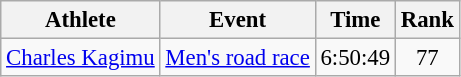<table class=wikitable style=font-size:95%;text-align:center>
<tr>
<th>Athlete</th>
<th>Event</th>
<th>Time</th>
<th>Rank</th>
</tr>
<tr align=center>
<td align=left><a href='#'>Charles Kagimu</a></td>
<td align=left><a href='#'>Men's road race</a></td>
<td>6:50:49</td>
<td>77</td>
</tr>
</table>
